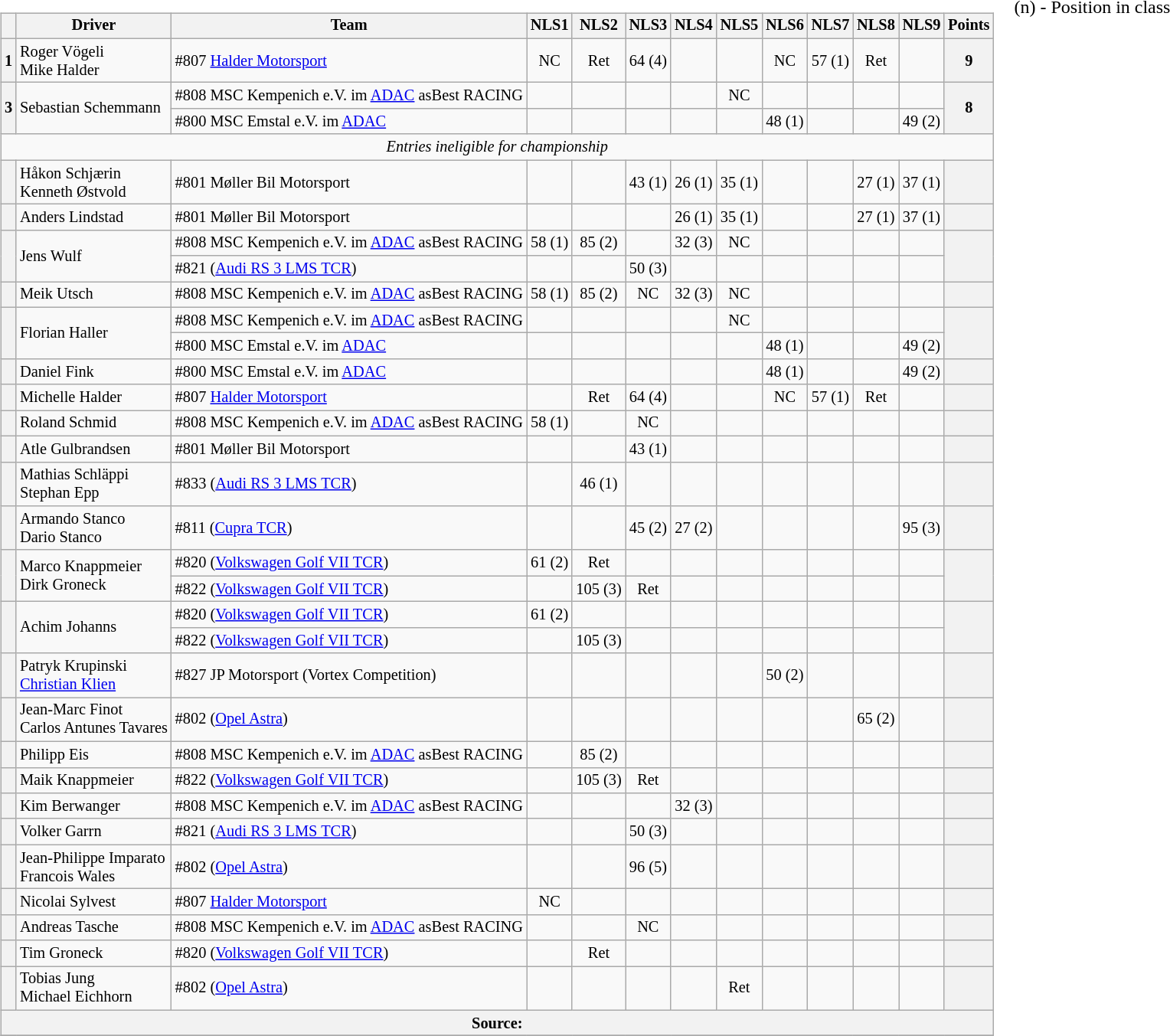<table>
<tr>
<td valign="top"><br><table class="wikitable" style="font-size:85%; text-align:center;">
<tr>
<th></th>
<th>Driver</th>
<th>Team</th>
<th>NLS1</th>
<th>NLS2</th>
<th>NLS3</th>
<th>NLS4</th>
<th>NLS5</th>
<th>NLS6</th>
<th>NLS7</th>
<th>NLS8</th>
<th>NLS9</th>
<th>Points</th>
</tr>
<tr>
<th>1</th>
<td align=left> Roger Vögeli<br> Mike Halder</td>
<td align=left> #807 <a href='#'>Halder Motorsport</a></td>
<td> NC</td>
<td> Ret</td>
<td> 64 (4)</td>
<td></td>
<td></td>
<td> NC</td>
<td> 57 (1)</td>
<td> Ret</td>
<td></td>
<th>9</th>
</tr>
<tr>
<th rowspan=2>3</th>
<td rowspan=2 align=left> Sebastian Schemmann</td>
<td align=left> #808 MSC Kempenich e.V. im <a href='#'>ADAC</a> asBest RACING</td>
<td></td>
<td></td>
<td></td>
<td></td>
<td> NC</td>
<td></td>
<td></td>
<td></td>
<td></td>
<th rowspan=2>8</th>
</tr>
<tr>
<td align=left> #800 MSC Emstal e.V. im <a href='#'>ADAC</a></td>
<td></td>
<td></td>
<td></td>
<td></td>
<td></td>
<td> 48 (1)</td>
<td></td>
<td></td>
<td> 49 (2)</td>
</tr>
<tr>
<td colspan=13><em>Entries ineligible for championship</em></td>
</tr>
<tr>
<th></th>
<td align=left> Håkon Schjærin<br> Kenneth Østvold</td>
<td align=left> #801 Møller Bil Motorsport</td>
<td></td>
<td></td>
<td> 43 (1)</td>
<td> 26 (1)</td>
<td> 35 (1)</td>
<td></td>
<td></td>
<td> 27 (1)</td>
<td> 37 (1)</td>
<th></th>
</tr>
<tr>
<th></th>
<td align=left> Anders Lindstad</td>
<td align=left> #801 Møller Bil Motorsport</td>
<td></td>
<td></td>
<td></td>
<td> 26 (1)</td>
<td> 35 (1)</td>
<td></td>
<td></td>
<td> 27 (1)</td>
<td> 37 (1)</td>
<th></th>
</tr>
<tr>
<th rowspan=2></th>
<td rowspan=2 align=left> Jens Wulf</td>
<td align=left> #808 MSC Kempenich e.V. im <a href='#'>ADAC</a> asBest RACING</td>
<td> 58 (1)</td>
<td> 85 (2)</td>
<td></td>
<td> 32 (3)</td>
<td> NC</td>
<td></td>
<td></td>
<td></td>
<td></td>
<th rowspan=2></th>
</tr>
<tr>
<td align=left> #821 (<a href='#'>Audi RS 3 LMS TCR</a>)</td>
<td></td>
<td></td>
<td> 50 (3)</td>
<td></td>
<td></td>
<td></td>
<td></td>
<td></td>
<td></td>
</tr>
<tr>
<th></th>
<td align=left> Meik Utsch</td>
<td align=left> #808 MSC Kempenich e.V. im <a href='#'>ADAC</a> asBest RACING</td>
<td> 58 (1)</td>
<td> 85 (2)</td>
<td> NC</td>
<td> 32 (3)</td>
<td> NC</td>
<td></td>
<td></td>
<td></td>
<td></td>
<th></th>
</tr>
<tr>
<th rowspan=2></th>
<td rowspan=2 align=left> Florian Haller</td>
<td align=left> #808 MSC Kempenich e.V. im <a href='#'>ADAC</a> asBest RACING</td>
<td></td>
<td></td>
<td></td>
<td></td>
<td> NC</td>
<td></td>
<td></td>
<td></td>
<td></td>
<th rowspan=2></th>
</tr>
<tr>
<td align=left> #800 MSC Emstal e.V. im <a href='#'>ADAC</a></td>
<td></td>
<td></td>
<td></td>
<td></td>
<td></td>
<td> 48 (1)</td>
<td></td>
<td></td>
<td> 49 (2)</td>
</tr>
<tr>
<th></th>
<td align=left> Daniel Fink</td>
<td align=left> #800 MSC Emstal e.V. im <a href='#'>ADAC</a></td>
<td></td>
<td></td>
<td></td>
<td></td>
<td></td>
<td> 48 (1)</td>
<td></td>
<td></td>
<td> 49 (2)</td>
<th></th>
</tr>
<tr>
<th></th>
<td align=left> Michelle Halder</td>
<td align=left> #807 <a href='#'>Halder Motorsport</a></td>
<td></td>
<td> Ret</td>
<td> 64 (4)</td>
<td></td>
<td></td>
<td> NC</td>
<td> 57 (1)</td>
<td> Ret</td>
<td></td>
<th></th>
</tr>
<tr>
<th></th>
<td align=left> Roland Schmid</td>
<td align=left> #808 MSC Kempenich e.V. im <a href='#'>ADAC</a> asBest RACING</td>
<td> 58 (1)</td>
<td></td>
<td> NC</td>
<td></td>
<td></td>
<td></td>
<td></td>
<td></td>
<td></td>
<th></th>
</tr>
<tr>
<th></th>
<td align=left> Atle Gulbrandsen</td>
<td align=left> #801 Møller Bil Motorsport</td>
<td></td>
<td></td>
<td> 43 (1)</td>
<td></td>
<td></td>
<td></td>
<td></td>
<td></td>
<td></td>
<th></th>
</tr>
<tr>
<th></th>
<td align=left> Mathias Schläppi<br> Stephan Epp</td>
<td align=left> #833 (<a href='#'>Audi RS 3 LMS TCR</a>)</td>
<td></td>
<td> 46 (1)</td>
<td></td>
<td></td>
<td></td>
<td></td>
<td></td>
<td></td>
<td></td>
<th></th>
</tr>
<tr>
<th></th>
<td align=left> Armando Stanco<br> Dario Stanco</td>
<td align=left> #811 (<a href='#'>Cupra TCR</a>)</td>
<td></td>
<td></td>
<td> 45 (2)</td>
<td> 27 (2)</td>
<td></td>
<td></td>
<td></td>
<td></td>
<td> 95 (3)</td>
<th></th>
</tr>
<tr>
<th rowspan=2></th>
<td rowspan=2 align=left> Marco Knappmeier<br> Dirk Groneck</td>
<td align=left> #820 (<a href='#'>Volkswagen Golf VII TCR</a>)</td>
<td> 61 (2)</td>
<td> Ret</td>
<td></td>
<td></td>
<td></td>
<td></td>
<td></td>
<td></td>
<td></td>
<th rowspan=2></th>
</tr>
<tr>
<td align=left> #822 (<a href='#'>Volkswagen Golf VII TCR</a>)</td>
<td></td>
<td> 105 (3)</td>
<td> Ret</td>
<td></td>
<td></td>
<td></td>
<td></td>
<td></td>
<td></td>
</tr>
<tr>
<th rowspan=2></th>
<td rowspan=2 align=left> Achim Johanns</td>
<td align=left> #820 (<a href='#'>Volkswagen Golf VII TCR</a>)</td>
<td> 61 (2)</td>
<td></td>
<td></td>
<td></td>
<td></td>
<td></td>
<td></td>
<td></td>
<td></td>
<th rowspan=2></th>
</tr>
<tr>
<td align=left> #822 (<a href='#'>Volkswagen Golf VII TCR</a>)</td>
<td></td>
<td> 105 (3)</td>
<td></td>
<td></td>
<td></td>
<td></td>
<td></td>
<td></td>
<td></td>
</tr>
<tr>
<th></th>
<td align=left> Patryk Krupinski<br> <a href='#'>Christian Klien</a></td>
<td align=left> #827 JP Motorsport (Vortex Competition)</td>
<td></td>
<td></td>
<td></td>
<td></td>
<td></td>
<td> 50 (2)</td>
<td></td>
<td></td>
<td></td>
<th></th>
</tr>
<tr>
<th></th>
<td align=left> Jean-Marc Finot<br> Carlos Antunes Tavares</td>
<td align=left> #802 (<a href='#'>Opel Astra</a>)</td>
<td></td>
<td></td>
<td></td>
<td></td>
<td></td>
<td></td>
<td></td>
<td> 65 (2)</td>
<td></td>
<th></th>
</tr>
<tr>
<th></th>
<td align=left> Philipp Eis</td>
<td align=left> #808 MSC Kempenich e.V. im <a href='#'>ADAC</a> asBest RACING</td>
<td></td>
<td> 85 (2)</td>
<td></td>
<td></td>
<td></td>
<td></td>
<td></td>
<td></td>
<td></td>
<th></th>
</tr>
<tr>
<th></th>
<td align=left> Maik Knappmeier</td>
<td align=left> #822 (<a href='#'>Volkswagen Golf VII TCR</a>)</td>
<td></td>
<td> 105 (3)</td>
<td> Ret</td>
<td></td>
<td></td>
<td></td>
<td></td>
<td></td>
<td></td>
<th></th>
</tr>
<tr>
<th></th>
<td align=left> Kim Berwanger</td>
<td align=left> #808 MSC Kempenich e.V. im <a href='#'>ADAC</a> asBest RACING</td>
<td></td>
<td></td>
<td></td>
<td> 32 (3)</td>
<td></td>
<td></td>
<td></td>
<td></td>
<td></td>
<th></th>
</tr>
<tr>
<th></th>
<td align=left> Volker Garrn</td>
<td align=left> #821 (<a href='#'>Audi RS 3 LMS TCR</a>)</td>
<td></td>
<td></td>
<td> 50 (3)</td>
<td></td>
<td></td>
<td></td>
<td></td>
<td></td>
<td></td>
<th></th>
</tr>
<tr>
<th></th>
<td align=left> Jean-Philippe Imparato<br> Francois Wales</td>
<td align=left> #802 (<a href='#'>Opel Astra</a>)</td>
<td></td>
<td></td>
<td> 96 (5)</td>
<td></td>
<td></td>
<td></td>
<td></td>
<td></td>
<td></td>
<th></th>
</tr>
<tr>
<th></th>
<td align=left> Nicolai Sylvest</td>
<td align=left> #807 <a href='#'>Halder Motorsport</a></td>
<td> NC</td>
<td></td>
<td></td>
<td></td>
<td></td>
<td></td>
<td></td>
<td></td>
<td></td>
<th></th>
</tr>
<tr>
<th></th>
<td align=left> Andreas Tasche</td>
<td align=left> #808 MSC Kempenich e.V. im <a href='#'>ADAC</a> asBest RACING</td>
<td></td>
<td></td>
<td> NC</td>
<td></td>
<td></td>
<td></td>
<td></td>
<td></td>
<td></td>
<th></th>
</tr>
<tr>
<th></th>
<td align=left> Tim Groneck</td>
<td align=left> #820 (<a href='#'>Volkswagen Golf VII TCR</a>)</td>
<td></td>
<td> Ret</td>
<td></td>
<td></td>
<td></td>
<td></td>
<td></td>
<td></td>
<td></td>
<th></th>
</tr>
<tr>
<th></th>
<td align=left> Tobias Jung<br> Michael Eichhorn</td>
<td align=left> #802 (<a href='#'>Opel Astra</a>)</td>
<td></td>
<td></td>
<td></td>
<td></td>
<td> Ret</td>
<td></td>
<td></td>
<td></td>
<td></td>
<th></th>
</tr>
<tr>
<th colspan="13">Source: </th>
</tr>
<tr>
</tr>
</table>
</td>
<td valign="top"><br>
<span>(n) - Position in class</span></td>
</tr>
</table>
